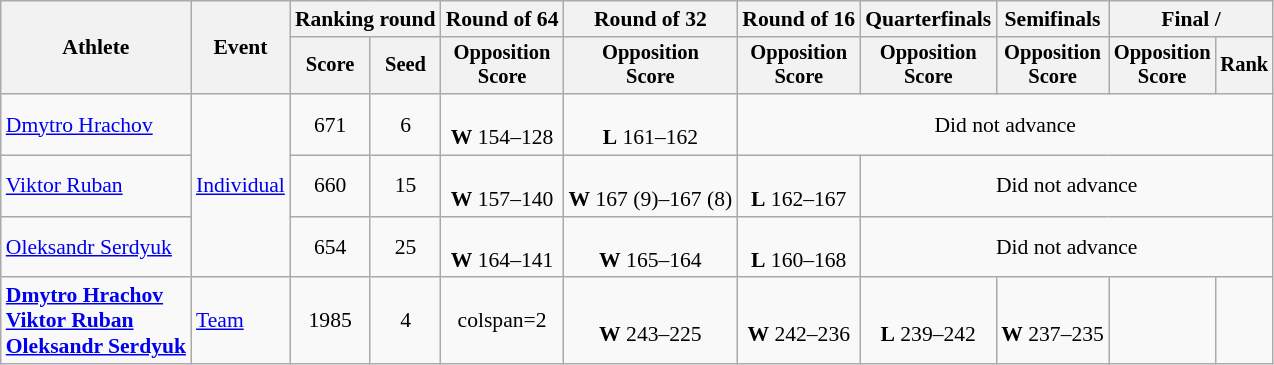<table class="wikitable" style="font-size:90%">
<tr>
<th rowspan="2">Athlete</th>
<th rowspan="2">Event</th>
<th colspan="2">Ranking round</th>
<th>Round of 64</th>
<th>Round of 32</th>
<th>Round of 16</th>
<th>Quarterfinals</th>
<th>Semifinals</th>
<th colspan="2">Final / </th>
</tr>
<tr style="font-size:95%">
<th>Score</th>
<th>Seed</th>
<th>Opposition<br>Score</th>
<th>Opposition<br>Score</th>
<th>Opposition<br>Score</th>
<th>Opposition<br>Score</th>
<th>Opposition<br>Score</th>
<th>Opposition<br>Score</th>
<th>Rank</th>
</tr>
<tr align=center>
<td align=left><a href='#'>Dmytro Hrachov</a></td>
<td align=left rowspan=3><a href='#'>Individual</a></td>
<td>671</td>
<td>6</td>
<td><br><strong>W</strong> 154–128</td>
<td><br><strong>L</strong> 161–162</td>
<td colspan=5>Did not advance</td>
</tr>
<tr align=center>
<td align=left><a href='#'>Viktor Ruban</a></td>
<td>660</td>
<td>15</td>
<td><br><strong>W</strong> 157–140</td>
<td><br><strong>W</strong> 167 (9)–167 (8)</td>
<td><br><strong>L</strong> 162–167</td>
<td colspan=4>Did not advance</td>
</tr>
<tr align=center>
<td align=left><a href='#'>Oleksandr Serdyuk</a></td>
<td>654</td>
<td>25</td>
<td><br><strong>W</strong> 164–141</td>
<td><br><strong>W</strong> 165–164</td>
<td><br><strong>L</strong> 160–168</td>
<td colspan=4>Did not advance</td>
</tr>
<tr align=center>
<td align=left><strong><a href='#'>Dmytro Hrachov</a><br><a href='#'>Viktor Ruban</a><br><a href='#'>Oleksandr Serdyuk</a></strong></td>
<td align=left><a href='#'>Team</a></td>
<td>1985</td>
<td>4</td>
<td>colspan=2 </td>
<td><br><strong>W</strong> 243–225</td>
<td><br><strong>W</strong> 242–236</td>
<td><br><strong>L</strong> 239–242</td>
<td><br><strong>W</strong> 237–235</td>
<td></td>
</tr>
</table>
